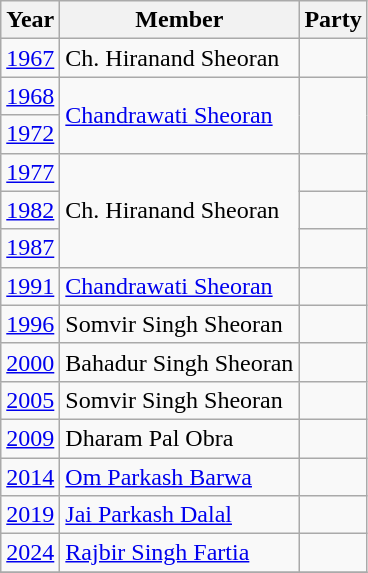<table class="wikitable">
<tr>
<th>Year</th>
<th>Member</th>
<th colspan=2>Party</th>
</tr>
<tr>
<td><a href='#'>1967</a></td>
<td>Ch. Hiranand Sheoran</td>
<td></td>
</tr>
<tr>
<td><a href='#'>1968</a></td>
<td rowspan=2><a href='#'>Chandrawati Sheoran</a></td>
</tr>
<tr>
<td><a href='#'>1972</a></td>
</tr>
<tr>
<td><a href='#'>1977</a></td>
<td rowspan=3>Ch. Hiranand Sheoran</td>
<td></td>
</tr>
<tr>
<td><a href='#'>1982</a></td>
<td></td>
</tr>
<tr>
<td><a href='#'>1987</a></td>
</tr>
<tr>
<td><a href='#'>1991</a></td>
<td><a href='#'>Chandrawati Sheoran</a></td>
<td></td>
</tr>
<tr>
<td><a href='#'>1996</a></td>
<td>Somvir Singh Sheoran</td>
<td></td>
</tr>
<tr>
<td><a href='#'>2000</a></td>
<td>Bahadur Singh Sheoran</td>
<td></td>
</tr>
<tr>
<td><a href='#'>2005</a></td>
<td>Somvir Singh Sheoran</td>
<td></td>
</tr>
<tr>
<td><a href='#'>2009</a></td>
<td>Dharam Pal Obra</td>
<td></td>
</tr>
<tr>
<td><a href='#'>2014</a></td>
<td><a href='#'>Om Parkash Barwa</a></td>
</tr>
<tr>
<td><a href='#'>2019</a></td>
<td><a href='#'>Jai Parkash Dalal</a></td>
<td></td>
</tr>
<tr>
<td><a href='#'>2024</a></td>
<td><a href='#'>Rajbir Singh Fartia</a></td>
<td></td>
</tr>
<tr>
</tr>
</table>
